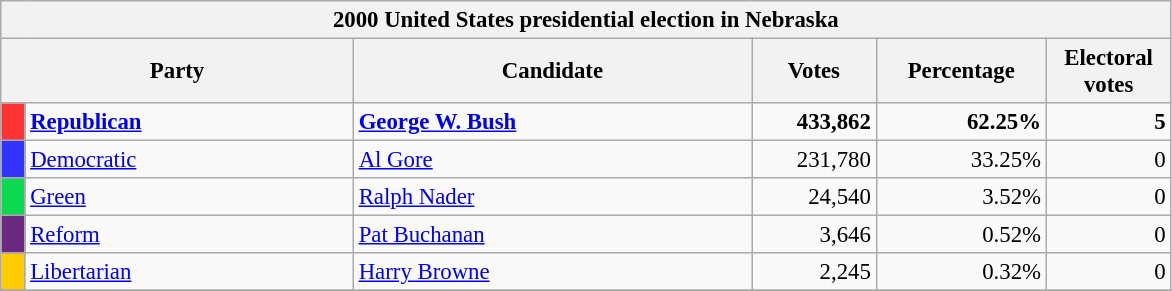<table class="wikitable" style="font-size: 95%;">
<tr>
<th colspan="6">2000 United States presidential election in Nebraska</th>
</tr>
<tr>
<th colspan="2" style="width: 15em">Party</th>
<th style="width: 17em">Candidate</th>
<th style="width: 5em">Votes</th>
<th style="width: 7em">Percentage</th>
<th style="width: 5em">Electoral votes</th>
</tr>
<tr>
<th style="background-color:#FF3333; width: 3px"></th>
<td style="width: 130px"><strong><a href='#'>Republican</a></strong></td>
<td><strong><a href='#'>George W. Bush</a></strong></td>
<td align="right"><strong>433,862</strong></td>
<td align="right"><strong>62.25%</strong></td>
<td align="right"><strong>5</strong></td>
</tr>
<tr>
<th style="background-color:#3333FF; width: 3px"></th>
<td style="width: 130px"><a href='#'>Democratic</a></td>
<td><a href='#'>Al Gore</a></td>
<td align="right">231,780</td>
<td align="right">33.25%</td>
<td align="right">0</td>
</tr>
<tr>
<th style="background-color:#0BDA51; width: 3px"></th>
<td style="width: 130px"><a href='#'>Green</a></td>
<td><a href='#'>Ralph Nader</a></td>
<td align="right">24,540</td>
<td align="right">3.52%</td>
<td align="right">0</td>
</tr>
<tr>
<th style="background-color:#6A287E; width: 3px"></th>
<td style="width: 130px"><a href='#'>Reform</a></td>
<td><a href='#'>Pat Buchanan</a></td>
<td align="right">3,646</td>
<td align="right">0.52%</td>
<td align="right">0</td>
</tr>
<tr>
<th style="background-color:#FFCC00; width: 3px"></th>
<td style="width: 130px"><a href='#'>Libertarian</a></td>
<td><a href='#'>Harry Browne</a></td>
<td align="right">2,245</td>
<td align="right">0.32%</td>
<td align="right">0</td>
</tr>
<tr>
</tr>
</table>
